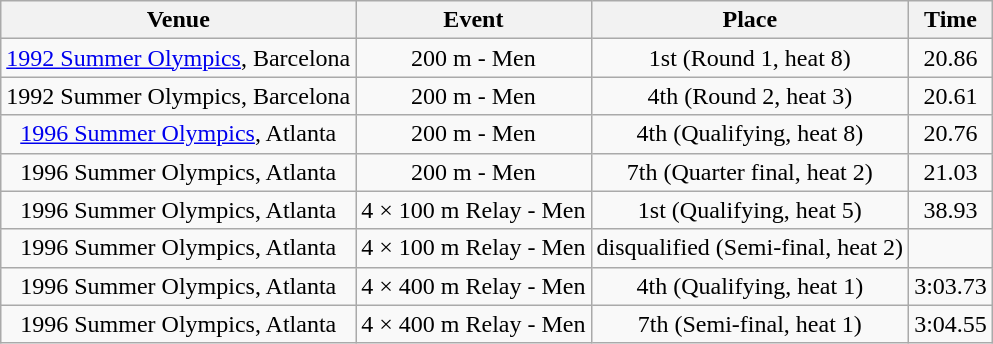<table class="wikitable" style="text-align:center;">
<tr>
<th>Venue</th>
<th>Event</th>
<th>Place</th>
<th>Time</th>
</tr>
<tr>
<td><a href='#'>1992 Summer Olympics</a>, Barcelona</td>
<td>200 m - Men</td>
<td>1st (Round 1, heat 8)</td>
<td>20.86</td>
</tr>
<tr>
<td>1992 Summer Olympics, Barcelona</td>
<td>200 m - Men</td>
<td>4th (Round 2, heat 3)</td>
<td>20.61</td>
</tr>
<tr>
<td><a href='#'>1996 Summer Olympics</a>, Atlanta</td>
<td>200 m - Men</td>
<td>4th (Qualifying, heat 8)</td>
<td>20.76</td>
</tr>
<tr>
<td>1996 Summer Olympics, Atlanta</td>
<td>200 m - Men</td>
<td>7th (Quarter final, heat 2)</td>
<td>21.03</td>
</tr>
<tr>
<td>1996 Summer Olympics, Atlanta</td>
<td>4 × 100 m Relay - Men</td>
<td>1st (Qualifying, heat 5)</td>
<td>38.93</td>
</tr>
<tr>
<td>1996 Summer Olympics, Atlanta</td>
<td>4 × 100 m Relay - Men</td>
<td>disqualified (Semi-final, heat 2)</td>
<td></td>
</tr>
<tr>
<td>1996 Summer Olympics, Atlanta</td>
<td>4 × 400 m Relay - Men</td>
<td>4th (Qualifying, heat 1)</td>
<td>3:03.73</td>
</tr>
<tr>
<td>1996 Summer Olympics, Atlanta</td>
<td>4 × 400 m Relay - Men</td>
<td>7th (Semi-final, heat 1)</td>
<td>3:04.55</td>
</tr>
</table>
